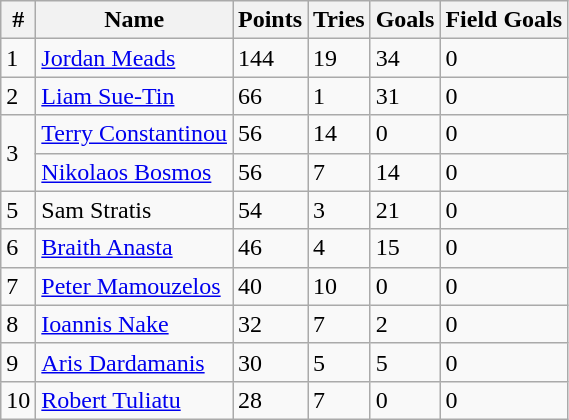<table class="wikitable">
<tr>
<th>#</th>
<th>Name</th>
<th>Points</th>
<th>Tries</th>
<th>Goals</th>
<th>Field Goals</th>
</tr>
<tr>
<td>1</td>
<td><a href='#'>Jordan Meads</a></td>
<td>144</td>
<td>19</td>
<td>34</td>
<td>0</td>
</tr>
<tr>
<td>2</td>
<td><a href='#'>Liam Sue-Tin</a></td>
<td>66</td>
<td>1</td>
<td>31</td>
<td>0</td>
</tr>
<tr>
<td rowspan="2">3</td>
<td><a href='#'>Terry Constantinou</a></td>
<td>56</td>
<td>14</td>
<td>0</td>
<td>0</td>
</tr>
<tr>
<td><a href='#'>Nikolaos Bosmos</a></td>
<td>56</td>
<td>7</td>
<td>14</td>
<td>0</td>
</tr>
<tr>
<td>5</td>
<td>Sam Stratis</td>
<td>54</td>
<td>3</td>
<td>21</td>
<td>0</td>
</tr>
<tr>
<td>6</td>
<td><a href='#'>Braith Anasta</a></td>
<td>46</td>
<td>4</td>
<td>15</td>
<td>0</td>
</tr>
<tr>
<td>7</td>
<td><a href='#'>Peter Mamouzelos</a></td>
<td>40</td>
<td>10</td>
<td>0</td>
<td>0</td>
</tr>
<tr>
<td>8</td>
<td><a href='#'>Ioannis Nake</a></td>
<td>32</td>
<td>7</td>
<td>2</td>
<td>0</td>
</tr>
<tr>
<td>9</td>
<td><a href='#'>Aris Dardamanis</a></td>
<td>30</td>
<td>5</td>
<td>5</td>
<td>0</td>
</tr>
<tr>
<td>10</td>
<td><a href='#'>Robert Tuliatu</a></td>
<td>28</td>
<td>7</td>
<td>0</td>
<td>0</td>
</tr>
</table>
